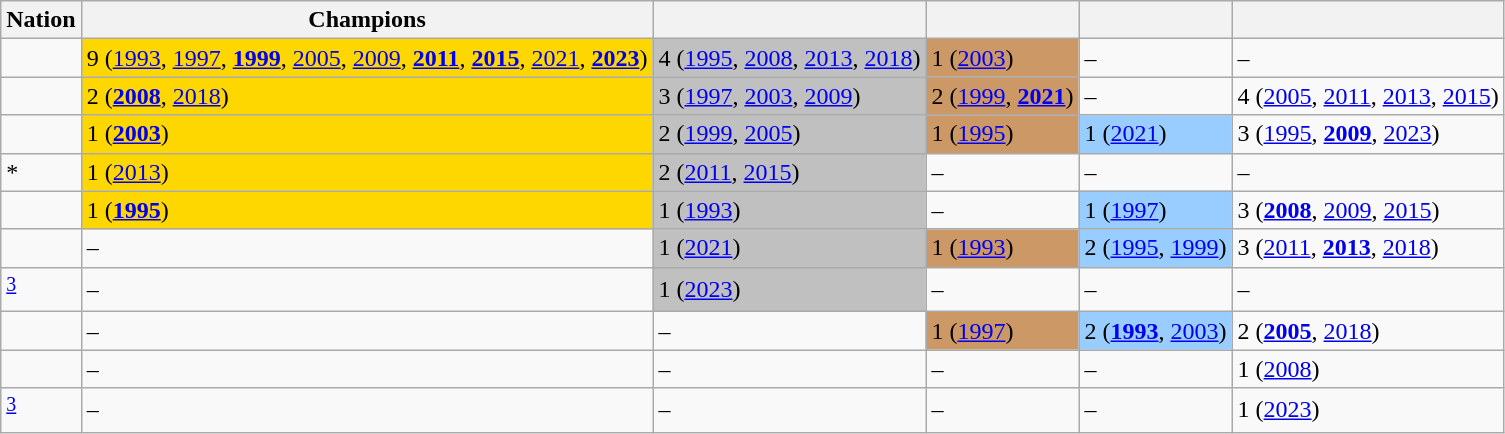<table class="wikitable">
<tr>
<th>Nation</th>
<th>Champions</th>
<th></th>
<th></th>
<th></th>
<th></th>
</tr>
<tr>
<td></td>
<td style="background:gold">9 (<a href='#'>1993</a>, <a href='#'>1997</a>, <strong><a href='#'>1999</a></strong>, <a href='#'>2005</a>, <a href='#'>2009</a>, <strong><a href='#'>2011</a></strong>, <strong><a href='#'>2015</a></strong>, <a href='#'>2021</a>, <strong><a href='#'>2023</a></strong>)</td>
<td style=background:silver>4 (<a href='#'>1995</a>, <a href='#'>2008</a>, <a href='#'>2013</a>, <a href='#'>2018</a>)</td>
<td style=background:#cc9966>1 (<a href='#'>2003</a>)</td>
<td>–</td>
<td>–</td>
</tr>
<tr>
<td></td>
<td style=background:gold>2 (<strong><a href='#'>2008</a></strong>, <a href='#'>2018</a>)</td>
<td style=background:silver>3 (<a href='#'>1997</a>, <a href='#'>2003</a>, <a href='#'>2009</a>)</td>
<td style=background:#cc9966>2 (<a href='#'>1999</a>, <strong><a href='#'>2021</a></strong>)</td>
<td>–</td>
<td>4 (<a href='#'>2005</a>, <a href='#'>2011</a>, <a href='#'>2013</a>, <a href='#'>2015</a>)</td>
</tr>
<tr>
<td></td>
<td style=background:gold>1 (<strong><a href='#'>2003</a></strong>)</td>
<td style=background:silver>2 (<a href='#'>1999</a>, <a href='#'>2005</a>)</td>
<td style=background:#cc9966>1 (<a href='#'>1995</a>)</td>
<td style=background:#9acdff>1 (<a href='#'>2021</a>)</td>
<td>3 (<a href='#'>1995</a>, <strong><a href='#'>2009</a></strong>, <a href='#'>2023</a>)</td>
</tr>
<tr>
<td>*</td>
<td style=background:gold>1 (<a href='#'>2013</a>)</td>
<td style=background:silver>2 (<a href='#'>2011</a>, <a href='#'>2015</a>)</td>
<td>–</td>
<td>–</td>
<td>–</td>
</tr>
<tr>
<td></td>
<td style=background:gold>1 (<strong><a href='#'>1995</a></strong>)</td>
<td style=background:silver>1 (<a href='#'>1993</a>)</td>
<td>–</td>
<td style=background:#9acdff>1 (<a href='#'>1997</a>)</td>
<td>3 (<strong><a href='#'>2008</a></strong>, <a href='#'>2009</a>, <a href='#'>2015</a>)</td>
</tr>
<tr>
<td></td>
<td>–</td>
<td style=background:silver>1 (<a href='#'>2021</a>)</td>
<td style=background:#cc9966>1 (<a href='#'>1993</a>)</td>
<td style=background:#9acdff>2 (<a href='#'>1995</a>, <a href='#'>1999</a>)</td>
<td>3 (<a href='#'>2011</a>, <strong><a href='#'>2013</a></strong>, <a href='#'>2018</a>)</td>
</tr>
<tr>
<td><sup><a href='#'>3</a></sup></td>
<td>–</td>
<td style=background:silver>1 (<a href='#'>2023</a>)</td>
<td>–</td>
<td>–</td>
<td>–</td>
</tr>
<tr>
<td></td>
<td>–</td>
<td>–</td>
<td style=background:#cc9966>1 (<a href='#'>1997</a>)</td>
<td style=background:#9acdff>2 (<strong><a href='#'>1993</a></strong>, <a href='#'>2003</a>)</td>
<td>2 (<strong><a href='#'>2005</a></strong>, <a href='#'>2018</a>)</td>
</tr>
<tr>
<td></td>
<td>–</td>
<td>–</td>
<td>–</td>
<td>–</td>
<td>1 (<a href='#'>2008</a>)</td>
</tr>
<tr>
<td><sup><a href='#'>3</a></sup></td>
<td>–</td>
<td>–</td>
<td>–</td>
<td>–</td>
<td>1 (<a href='#'>2023</a>)</td>
</tr>
</table>
